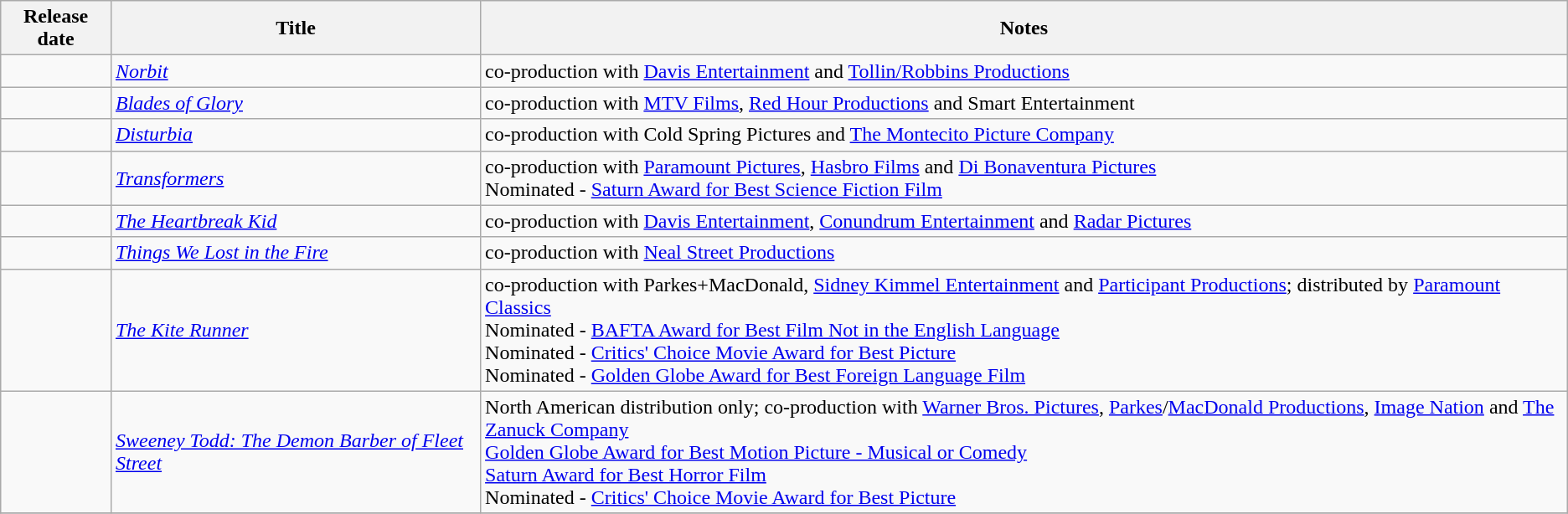<table class="wikitable sortable">
<tr>
<th>Release date</th>
<th>Title</th>
<th>Notes</th>
</tr>
<tr>
<td></td>
<td><em><a href='#'>Norbit</a></em></td>
<td>co-production with <a href='#'>Davis Entertainment</a> and <a href='#'>Tollin/Robbins Productions</a></td>
</tr>
<tr>
<td></td>
<td><em><a href='#'>Blades of Glory</a></em></td>
<td>co-production with <a href='#'>MTV Films</a>, <a href='#'>Red Hour Productions</a> and Smart Entertainment</td>
</tr>
<tr>
<td></td>
<td><em><a href='#'>Disturbia</a></em></td>
<td>co-production with Cold Spring Pictures and <a href='#'>The Montecito Picture Company</a></td>
</tr>
<tr>
<td></td>
<td><em><a href='#'>Transformers</a></em></td>
<td>co-production with <a href='#'>Paramount Pictures</a>, <a href='#'>Hasbro Films</a> and <a href='#'>Di Bonaventura Pictures</a><br>Nominated - <a href='#'>Saturn Award for Best Science Fiction Film</a></td>
</tr>
<tr>
<td></td>
<td><em><a href='#'>The Heartbreak Kid</a></em></td>
<td>co-production with <a href='#'>Davis Entertainment</a>,  <a href='#'>Conundrum Entertainment</a> and <a href='#'>Radar Pictures</a></td>
</tr>
<tr>
<td></td>
<td><em><a href='#'>Things We Lost in the Fire</a></em></td>
<td>co-production with <a href='#'>Neal Street Productions</a></td>
</tr>
<tr>
<td></td>
<td><em><a href='#'>The Kite Runner</a></em></td>
<td>co-production with Parkes+MacDonald, <a href='#'>Sidney Kimmel Entertainment</a> and <a href='#'>Participant Productions</a>; distributed by <a href='#'>Paramount Classics</a><br>Nominated - <a href='#'>BAFTA Award for Best Film Not in the English Language</a><br>Nominated - <a href='#'>Critics' Choice Movie Award for Best Picture</a><br>Nominated - <a href='#'>Golden Globe Award for Best Foreign Language Film</a></td>
</tr>
<tr>
<td></td>
<td><em><a href='#'>Sweeney Todd: The Demon Barber of Fleet Street</a></em></td>
<td>North American distribution only; co-production with <a href='#'>Warner Bros. Pictures</a>, <a href='#'>Parkes</a>/<a href='#'>MacDonald Productions</a>, <a href='#'>Image Nation</a> and <a href='#'>The Zanuck Company</a><br><a href='#'>Golden Globe Award for Best Motion Picture - Musical or Comedy</a><br><a href='#'>Saturn Award for Best Horror Film</a><br>Nominated - <a href='#'>Critics' Choice Movie Award for Best Picture</a></td>
</tr>
<tr>
</tr>
</table>
